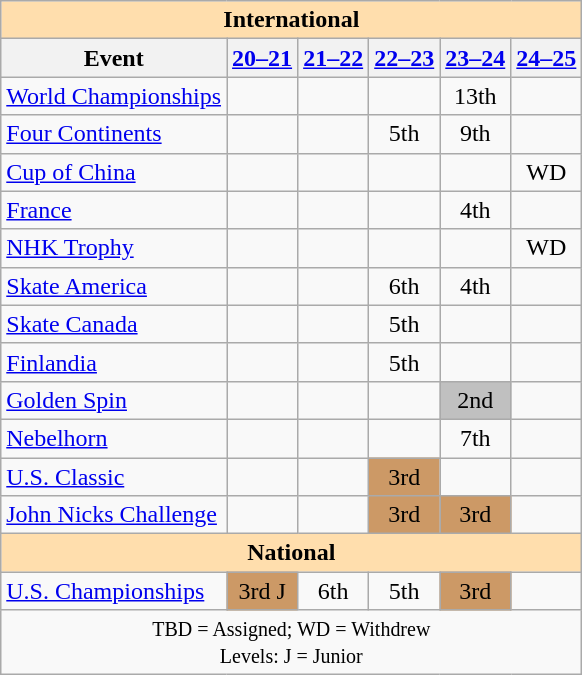<table class="wikitable" style="text-align:center">
<tr>
<th style="background-color: #ffdead; " colspan=6 align=center>International</th>
</tr>
<tr>
<th>Event</th>
<th><a href='#'>20–21</a></th>
<th><a href='#'>21–22</a></th>
<th><a href='#'>22–23</a></th>
<th><a href='#'>23–24</a></th>
<th><a href='#'>24–25</a></th>
</tr>
<tr>
<td align=left><a href='#'>World Championships</a></td>
<td></td>
<td></td>
<td></td>
<td>13th</td>
<td></td>
</tr>
<tr>
<td align=left><a href='#'>Four Continents</a></td>
<td></td>
<td></td>
<td>5th</td>
<td>9th</td>
<td></td>
</tr>
<tr>
<td align=left> <a href='#'>Cup of China</a></td>
<td></td>
<td></td>
<td></td>
<td></td>
<td>WD</td>
</tr>
<tr>
<td align=left> <a href='#'>France</a></td>
<td></td>
<td></td>
<td></td>
<td>4th</td>
<td></td>
</tr>
<tr>
<td align=left> <a href='#'>NHK Trophy</a></td>
<td></td>
<td></td>
<td></td>
<td></td>
<td>WD</td>
</tr>
<tr>
<td align=left> <a href='#'>Skate America</a></td>
<td></td>
<td></td>
<td>6th</td>
<td>4th</td>
<td></td>
</tr>
<tr>
<td align=left> <a href='#'>Skate Canada</a></td>
<td></td>
<td></td>
<td>5th</td>
<td></td>
<td></td>
</tr>
<tr>
<td align=left> <a href='#'>Finlandia</a></td>
<td></td>
<td></td>
<td>5th</td>
<td></td>
<td></td>
</tr>
<tr>
<td align=left> <a href='#'>Golden Spin</a></td>
<td></td>
<td></td>
<td></td>
<td bgcolor=silver>2nd</td>
<td></td>
</tr>
<tr>
<td align=left> <a href='#'>Nebelhorn</a></td>
<td></td>
<td></td>
<td></td>
<td>7th</td>
<td></td>
</tr>
<tr>
<td align=left> <a href='#'>U.S. Classic</a></td>
<td></td>
<td></td>
<td bgcolor=cc9966>3rd</td>
<td></td>
<td></td>
</tr>
<tr>
<td align=left><a href='#'>John Nicks Challenge</a></td>
<td></td>
<td></td>
<td bgcolor=cc9966>3rd</td>
<td bgcolor=cc9966>3rd</td>
<td></td>
</tr>
<tr>
<th style="background-color: #ffdead; " colspan=6 align=center>National</th>
</tr>
<tr>
<td align=left><a href='#'>U.S. Championships</a></td>
<td bgcolor=cc9966>3rd J</td>
<td>6th</td>
<td>5th</td>
<td bgcolor=cc9966>3rd</td>
<td></td>
</tr>
<tr>
<td colspan="6" align="center"><small> TBD = Assigned; WD = Withdrew <br> Levels: J = Junior </small></td>
</tr>
</table>
